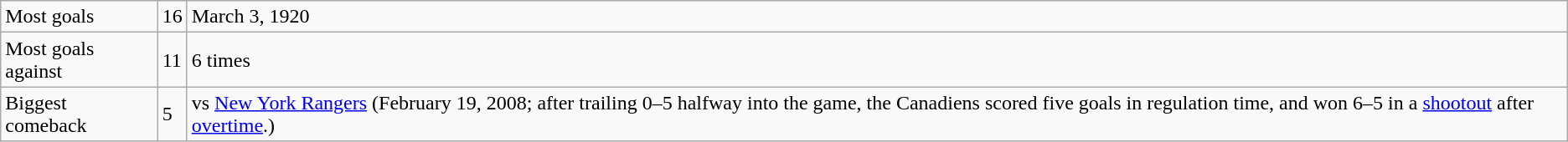<table class="wikitable">
<tr>
<td>Most goals</td>
<td>16</td>
<td>March 3, 1920</td>
</tr>
<tr>
<td>Most goals against</td>
<td>11</td>
<td>6 times</td>
</tr>
<tr>
<td>Biggest comeback</td>
<td>5</td>
<td>vs <a href='#'>New York Rangers</a> (February 19, 2008; after trailing 0–5 halfway into the game, the Canadiens scored five goals in regulation time, and won 6–5 in a <a href='#'>shootout</a> after <a href='#'>overtime</a>.)</td>
</tr>
</table>
